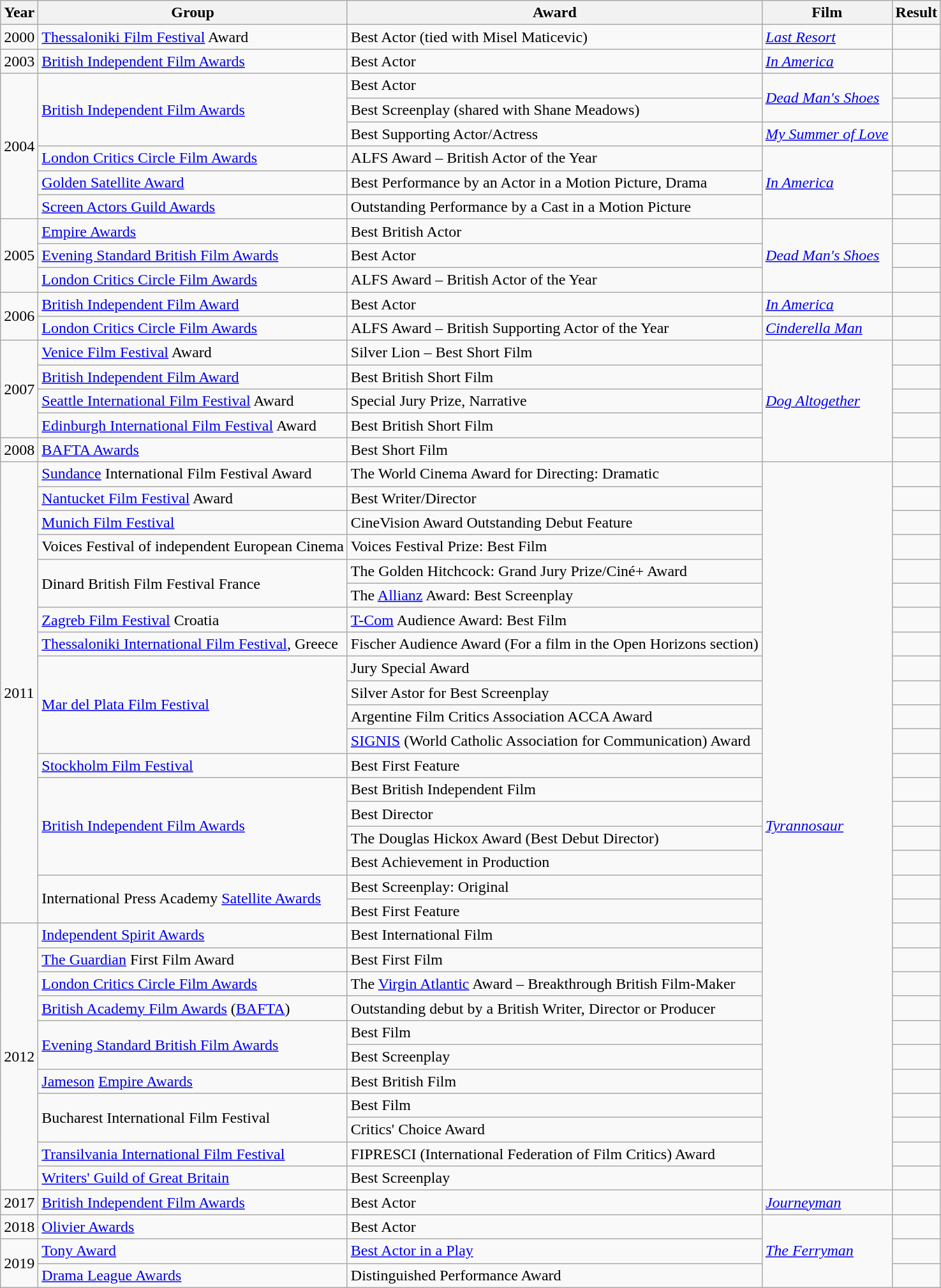<table class="wikitable sortable">
<tr>
<th>Year</th>
<th>Group</th>
<th>Award</th>
<th>Film</th>
<th>Result</th>
</tr>
<tr>
<td>2000</td>
<td><a href='#'>Thessaloniki Film Festival</a> Award</td>
<td>Best Actor (tied with Misel Maticevic)</td>
<td><em><a href='#'>Last Resort</a></em></td>
<td></td>
</tr>
<tr>
<td>2003</td>
<td><a href='#'>British Independent Film Awards</a></td>
<td>Best Actor</td>
<td><em><a href='#'>In America</a></em></td>
<td></td>
</tr>
<tr>
<td rowspan="6">2004</td>
<td rowspan="3"><a href='#'>British Independent Film Awards</a></td>
<td>Best Actor</td>
<td rowspan="2"><em><a href='#'>Dead Man's Shoes</a></em></td>
<td></td>
</tr>
<tr>
<td>Best Screenplay (shared with Shane Meadows)</td>
<td></td>
</tr>
<tr>
<td>Best Supporting Actor/Actress</td>
<td><em><a href='#'>My Summer of Love</a></em></td>
<td></td>
</tr>
<tr>
<td><a href='#'>London Critics Circle Film Awards</a></td>
<td>ALFS Award – British Actor of the Year</td>
<td rowspan="3"><em><a href='#'>In America</a></em></td>
<td></td>
</tr>
<tr>
<td><a href='#'>Golden Satellite Award</a></td>
<td>Best Performance by an Actor in a Motion Picture, Drama</td>
<td></td>
</tr>
<tr>
<td><a href='#'>Screen Actors Guild Awards</a></td>
<td>Outstanding Performance by a Cast in a Motion Picture</td>
<td></td>
</tr>
<tr>
<td rowspan="3">2005</td>
<td><a href='#'>Empire Awards</a></td>
<td>Best British Actor</td>
<td rowspan="3"><em><a href='#'>Dead Man's Shoes</a></em></td>
<td></td>
</tr>
<tr>
<td><a href='#'>Evening Standard British Film Awards</a></td>
<td>Best Actor</td>
<td></td>
</tr>
<tr>
<td><a href='#'>London Critics Circle Film Awards</a></td>
<td>ALFS Award – British Actor of the Year</td>
<td></td>
</tr>
<tr>
<td rowspan="2">2006</td>
<td><a href='#'>British Independent Film Award</a></td>
<td>Best Actor</td>
<td><em><a href='#'>In America</a></em></td>
<td></td>
</tr>
<tr>
<td><a href='#'>London Critics Circle Film Awards</a></td>
<td>ALFS Award – British Supporting Actor of the Year</td>
<td><em><a href='#'>Cinderella Man</a></em></td>
<td></td>
</tr>
<tr>
<td rowspan="4">2007</td>
<td><a href='#'>Venice Film Festival</a> Award</td>
<td>Silver Lion – Best Short Film</td>
<td rowspan="5"><em><a href='#'>Dog Altogether</a></em></td>
<td></td>
</tr>
<tr>
<td><a href='#'>British Independent Film Award</a></td>
<td>Best British Short Film</td>
<td></td>
</tr>
<tr>
<td><a href='#'>Seattle International Film Festival</a> Award</td>
<td>Special Jury Prize, Narrative</td>
<td></td>
</tr>
<tr>
<td><a href='#'>Edinburgh International Film Festival</a> Award</td>
<td>Best British Short Film</td>
<td></td>
</tr>
<tr>
<td>2008</td>
<td><a href='#'>BAFTA Awards</a></td>
<td>Best Short Film</td>
<td></td>
</tr>
<tr>
<td rowspan="19">2011</td>
<td><a href='#'>Sundance</a> International Film Festival Award</td>
<td>The World Cinema Award for Directing: Dramatic</td>
<td rowspan="30"><em><a href='#'>Tyrannosaur</a></em></td>
<td></td>
</tr>
<tr>
<td><a href='#'>Nantucket Film Festival</a> Award</td>
<td>Best Writer/Director</td>
<td></td>
</tr>
<tr>
<td><a href='#'>Munich Film Festival</a></td>
<td>CineVision Award Outstanding Debut Feature</td>
<td></td>
</tr>
<tr>
<td>Voices Festival of independent European Cinema</td>
<td>Voices Festival Prize: Best Film</td>
<td></td>
</tr>
<tr>
<td rowspan="2">Dinard British Film Festival France</td>
<td>The Golden Hitchcock: Grand Jury Prize/Ciné+ Award</td>
<td></td>
</tr>
<tr>
<td>The <a href='#'>Allianz</a> Award: Best Screenplay</td>
<td></td>
</tr>
<tr>
<td><a href='#'>Zagreb Film Festival</a> Croatia</td>
<td><a href='#'>T-Com</a> Audience Award: Best Film</td>
<td></td>
</tr>
<tr>
<td><a href='#'>Thessaloniki International Film Festival</a>, Greece</td>
<td>Fischer Audience Award (For a film in the Open Horizons section)</td>
<td></td>
</tr>
<tr>
<td rowspan="4"><a href='#'>Mar del Plata Film Festival</a></td>
<td>Jury Special Award</td>
<td></td>
</tr>
<tr>
<td>Silver Astor for Best Screenplay</td>
<td></td>
</tr>
<tr>
<td>Argentine Film Critics Association ACCA Award</td>
<td></td>
</tr>
<tr>
<td><a href='#'>SIGNIS</a> (World Catholic Association for Communication) Award</td>
<td></td>
</tr>
<tr>
<td><a href='#'>Stockholm Film Festival</a></td>
<td>Best First Feature</td>
<td></td>
</tr>
<tr>
<td rowspan="4"><a href='#'>British Independent Film Awards</a></td>
<td>Best British Independent Film</td>
<td></td>
</tr>
<tr>
<td>Best Director</td>
<td></td>
</tr>
<tr>
<td>The Douglas Hickox Award (Best Debut Director)</td>
<td></td>
</tr>
<tr>
<td>Best Achievement in Production</td>
<td></td>
</tr>
<tr>
<td rowspan="2">International Press Academy <a href='#'>Satellite Awards</a></td>
<td>Best Screenplay: Original</td>
<td></td>
</tr>
<tr>
<td>Best First Feature</td>
<td></td>
</tr>
<tr>
<td rowspan="11">2012</td>
<td><a href='#'>Independent Spirit Awards</a></td>
<td>Best International Film</td>
<td></td>
</tr>
<tr>
<td><a href='#'>The Guardian</a> First Film Award</td>
<td>Best First Film</td>
<td></td>
</tr>
<tr>
<td><a href='#'>London Critics Circle Film Awards</a></td>
<td>The <a href='#'>Virgin Atlantic</a> Award – Breakthrough British Film-Maker</td>
<td></td>
</tr>
<tr>
<td><a href='#'>British Academy Film Awards</a> (<a href='#'>BAFTA</a>)</td>
<td>Outstanding debut by a British Writer, Director or Producer</td>
<td></td>
</tr>
<tr>
<td rowspan="2"><a href='#'>Evening Standard British Film Awards</a></td>
<td>Best Film</td>
<td></td>
</tr>
<tr>
<td>Best Screenplay</td>
<td></td>
</tr>
<tr>
<td><a href='#'>Jameson</a> <a href='#'>Empire Awards</a></td>
<td>Best British Film</td>
<td></td>
</tr>
<tr>
<td rowspan="2">Bucharest International Film Festival</td>
<td>Best Film</td>
<td></td>
</tr>
<tr>
<td>Critics' Choice Award</td>
<td></td>
</tr>
<tr>
<td><a href='#'>Transilvania International Film Festival</a></td>
<td>FIPRESCI (International Federation of Film Critics) Award</td>
<td></td>
</tr>
<tr>
<td><a href='#'>Writers' Guild of Great Britain</a></td>
<td>Best Screenplay</td>
<td></td>
</tr>
<tr>
<td>2017</td>
<td><a href='#'>British Independent Film Awards</a></td>
<td>Best Actor</td>
<td><em><a href='#'>Journeyman</a></em></td>
<td></td>
</tr>
<tr>
<td>2018</td>
<td><a href='#'>Olivier Awards</a></td>
<td>Best Actor</td>
<td rowspan="3"><em><a href='#'>The Ferryman</a></em></td>
<td></td>
</tr>
<tr>
<td rowspan="2">2019</td>
<td><a href='#'>Tony Award</a></td>
<td><a href='#'>Best Actor in a Play</a></td>
<td></td>
</tr>
<tr>
<td><a href='#'>Drama League Awards</a></td>
<td>Distinguished Performance Award</td>
<td></td>
</tr>
</table>
